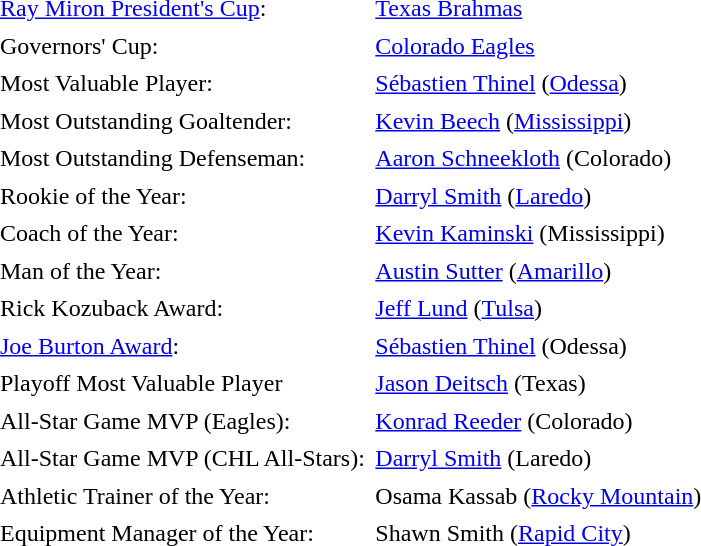<table cellpadding="3" cellspacing="1">
<tr>
<td><a href='#'>Ray Miron President's Cup</a>:</td>
<td><a href='#'>Texas Brahmas</a></td>
</tr>
<tr>
<td>Governors' Cup:</td>
<td><a href='#'>Colorado Eagles</a></td>
</tr>
<tr>
<td>Most Valuable Player:</td>
<td><a href='#'>Sébastien Thinel</a> (<a href='#'>Odessa</a>)</td>
</tr>
<tr>
<td>Most Outstanding Goaltender:</td>
<td><a href='#'>Kevin Beech</a> (<a href='#'>Mississippi</a>)</td>
</tr>
<tr>
<td>Most Outstanding Defenseman:</td>
<td><a href='#'>Aaron Schneekloth</a> (Colorado)</td>
</tr>
<tr>
<td>Rookie of the Year:</td>
<td><a href='#'>Darryl Smith</a> (<a href='#'>Laredo</a>)</td>
</tr>
<tr>
<td>Coach of the Year:</td>
<td><a href='#'>Kevin Kaminski</a> (Mississippi)</td>
</tr>
<tr>
<td>Man of the Year:</td>
<td><a href='#'>Austin Sutter</a> (<a href='#'>Amarillo</a>)</td>
</tr>
<tr>
<td>Rick Kozuback Award:</td>
<td><a href='#'>Jeff Lund</a> (<a href='#'>Tulsa</a>)</td>
</tr>
<tr>
<td><a href='#'>Joe Burton Award</a>:</td>
<td><a href='#'>Sébastien Thinel</a> (Odessa)</td>
</tr>
<tr>
<td>Playoff Most Valuable Player</td>
<td><a href='#'>Jason Deitsch</a> (Texas)</td>
</tr>
<tr>
<td>All-Star Game MVP (Eagles):</td>
<td><a href='#'>Konrad Reeder</a> (Colorado)</td>
</tr>
<tr>
<td>All-Star Game MVP (CHL All-Stars):</td>
<td><a href='#'>Darryl Smith</a> (Laredo)</td>
</tr>
<tr>
<td>Athletic Trainer of the Year:</td>
<td>Osama Kassab (<a href='#'>Rocky Mountain</a>)</td>
</tr>
<tr>
<td>Equipment Manager of the Year:</td>
<td>Shawn Smith (<a href='#'>Rapid City</a>)</td>
</tr>
<tr>
</tr>
</table>
